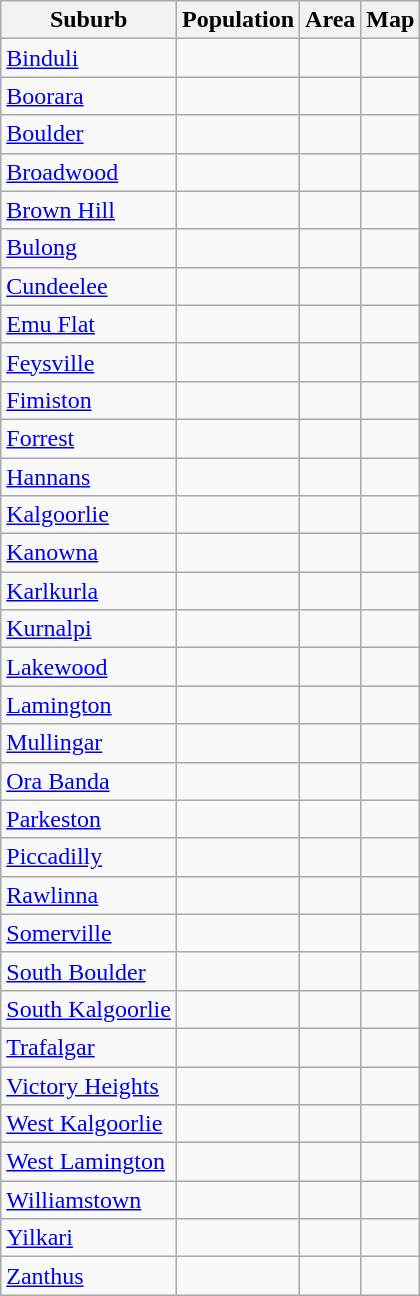<table class="wikitable sortable">
<tr>
<th>Suburb</th>
<th data-sort-type=number>Population</th>
<th data-sort-type=number>Area</th>
<th>Map</th>
</tr>
<tr>
<td><a href='#'>Binduli</a></td>
<td></td>
<td></td>
<td></td>
</tr>
<tr>
<td><a href='#'>Boorara</a></td>
<td></td>
<td></td>
<td></td>
</tr>
<tr>
<td><a href='#'>Boulder</a></td>
<td></td>
<td></td>
<td></td>
</tr>
<tr>
<td><a href='#'>Broadwood</a></td>
<td></td>
<td></td>
<td></td>
</tr>
<tr>
<td><a href='#'>Brown Hill</a></td>
<td></td>
<td></td>
<td></td>
</tr>
<tr>
<td><a href='#'>Bulong</a></td>
<td></td>
<td></td>
<td></td>
</tr>
<tr>
<td><a href='#'>Cundeelee</a></td>
<td></td>
<td></td>
<td></td>
</tr>
<tr>
<td><a href='#'>Emu Flat</a></td>
<td></td>
<td></td>
<td></td>
</tr>
<tr>
<td><a href='#'>Feysville</a></td>
<td></td>
<td></td>
<td></td>
</tr>
<tr>
<td><a href='#'>Fimiston</a></td>
<td></td>
<td></td>
<td></td>
</tr>
<tr>
<td><a href='#'>Forrest</a></td>
<td></td>
<td></td>
<td></td>
</tr>
<tr>
<td><a href='#'>Hannans</a></td>
<td></td>
<td></td>
<td></td>
</tr>
<tr>
<td><a href='#'>Kalgoorlie</a></td>
<td></td>
<td></td>
<td></td>
</tr>
<tr>
<td><a href='#'>Kanowna</a></td>
<td></td>
<td></td>
<td></td>
</tr>
<tr>
<td><a href='#'>Karlkurla</a></td>
<td></td>
<td></td>
<td></td>
</tr>
<tr>
<td><a href='#'>Kurnalpi</a></td>
<td></td>
<td></td>
<td></td>
</tr>
<tr>
<td><a href='#'>Lakewood</a></td>
<td></td>
<td></td>
<td></td>
</tr>
<tr>
<td><a href='#'>Lamington</a></td>
<td></td>
<td></td>
<td></td>
</tr>
<tr>
<td><a href='#'>Mullingar</a></td>
<td></td>
<td></td>
<td></td>
</tr>
<tr>
<td><a href='#'>Ora Banda</a></td>
<td></td>
<td></td>
<td></td>
</tr>
<tr>
<td><a href='#'>Parkeston</a></td>
<td></td>
<td></td>
<td></td>
</tr>
<tr>
<td><a href='#'>Piccadilly</a></td>
<td></td>
<td></td>
<td></td>
</tr>
<tr>
<td><a href='#'>Rawlinna</a></td>
<td></td>
<td></td>
<td></td>
</tr>
<tr>
<td><a href='#'>Somerville</a></td>
<td></td>
<td></td>
<td></td>
</tr>
<tr>
<td><a href='#'>South Boulder</a></td>
<td></td>
<td></td>
<td></td>
</tr>
<tr>
<td><a href='#'>South Kalgoorlie</a></td>
<td></td>
<td></td>
<td></td>
</tr>
<tr>
<td><a href='#'>Trafalgar</a></td>
<td></td>
<td></td>
<td></td>
</tr>
<tr>
<td><a href='#'>Victory Heights</a></td>
<td></td>
<td></td>
<td></td>
</tr>
<tr>
<td><a href='#'>West Kalgoorlie</a></td>
<td></td>
<td></td>
<td></td>
</tr>
<tr>
<td><a href='#'>West Lamington</a></td>
<td></td>
<td></td>
<td></td>
</tr>
<tr>
<td><a href='#'>Williamstown</a></td>
<td></td>
<td></td>
<td></td>
</tr>
<tr>
<td><a href='#'>Yilkari</a></td>
<td></td>
<td></td>
<td></td>
</tr>
<tr>
<td><a href='#'>Zanthus</a></td>
<td></td>
<td></td>
<td></td>
</tr>
</table>
